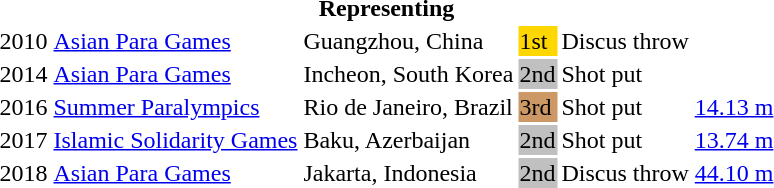<table>
<tr>
<th colspan="6">Representing </th>
</tr>
<tr>
<td>2010</td>
<td><a href='#'>Asian Para Games</a></td>
<td>Guangzhou, China</td>
<td bgcolor="gold">1st</td>
<td>Discus throw</td>
<td></td>
</tr>
<tr>
<td>2014</td>
<td><a href='#'>Asian Para Games</a></td>
<td>Incheon, South Korea</td>
<td bgcolor="silver">2nd</td>
<td>Shot put</td>
<td></td>
</tr>
<tr>
<td>2016</td>
<td><a href='#'>Summer Paralympics</a></td>
<td>Rio de Janeiro, Brazil</td>
<td bgcolor="cc9966">3rd</td>
<td>Shot put</td>
<td><a href='#'>14.13 m</a></td>
</tr>
<tr>
<td>2017</td>
<td><a href='#'>Islamic Solidarity Games</a></td>
<td>Baku, Azerbaijan</td>
<td bgcolor="silver">2nd</td>
<td>Shot put</td>
<td><a href='#'>13.74 m</a></td>
</tr>
<tr>
<td>2018</td>
<td><a href='#'>Asian Para Games</a></td>
<td>Jakarta, Indonesia</td>
<td bgcolor="silver">2nd</td>
<td>Discus throw</td>
<td><a href='#'>44.10 m</a></td>
</tr>
</table>
